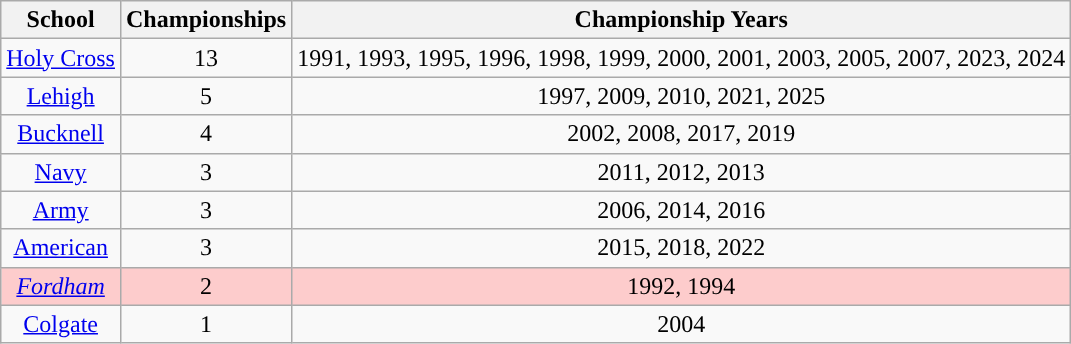<table class="wikitable sortable" style="text-align:center">
<tr>
<th width=px>School</th>
<th width=px>Championships</th>
<th width=px>Championship Years</th>
</tr>
<tr>
<td><a href='#'>Holy Cross</a></td>
<td align=center>13</td>
<td>1991, 1993, 1995, 1996, 1998, 1999, 2000, 2001, 2003, 2005, 2007, 2023, 2024</td>
</tr>
<tr>
<td><a href='#'>Lehigh</a></td>
<td align=center>5</td>
<td>1997, 2009, 2010, 2021, 2025</td>
</tr>
<tr>
<td><a href='#'>Bucknell</a></td>
<td align=center>4</td>
<td>2002, 2008, 2017, 2019</td>
</tr>
<tr>
<td><a href='#'>Navy</a></td>
<td align=center>3</td>
<td>2011, 2012, 2013</td>
</tr>
<tr>
<td><a href='#'>Army</a></td>
<td align=center>3</td>
<td>2006, 2014, 2016</td>
</tr>
<tr>
<td><a href='#'>American</a></td>
<td align=center>3</td>
<td>2015, 2018, 2022</td>
</tr>
<tr bgcolor=#fdcccc>
<td><em><a href='#'>Fordham</a></em></td>
<td align=center>2</td>
<td>1992, 1994</td>
</tr>
<tr>
<td><a href='#'>Colgate</a></td>
<td align=center>1</td>
<td>2004</td>
</tr>
</table>
